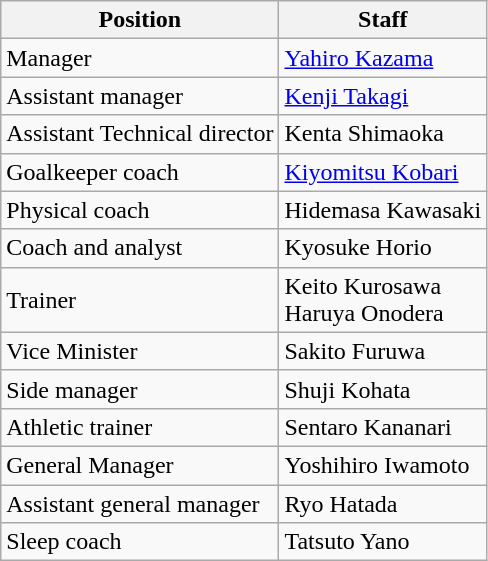<table class="wikitable">
<tr>
<th>Position</th>
<th>Staff</th>
</tr>
<tr>
<td>Manager</td>
<td> <a href='#'>Yahiro Kazama</a></td>
</tr>
<tr>
<td>Assistant manager</td>
<td> <a href='#'>Kenji Takagi</a></td>
</tr>
<tr>
<td>Assistant Technical director</td>
<td> Kenta Shimaoka</td>
</tr>
<tr>
<td>Goalkeeper coach</td>
<td> <a href='#'>Kiyomitsu Kobari</a></td>
</tr>
<tr>
<td>Physical coach</td>
<td> Hidemasa Kawasaki</td>
</tr>
<tr>
<td>Coach and analyst</td>
<td> Kyosuke Horio</td>
</tr>
<tr>
<td>Trainer</td>
<td> Keito Kurosawa <br>  Haruya Onodera</td>
</tr>
<tr>
<td>Vice Minister</td>
<td> Sakito Furuwa</td>
</tr>
<tr>
<td>Side manager</td>
<td> Shuji Kohata</td>
</tr>
<tr>
<td>Athletic trainer</td>
<td> Sentaro Kananari</td>
</tr>
<tr>
<td>General Manager</td>
<td> Yoshihiro Iwamoto</td>
</tr>
<tr>
<td>Assistant general manager</td>
<td> Ryo Hatada</td>
</tr>
<tr>
<td>Sleep coach</td>
<td> Tatsuto Yano</td>
</tr>
</table>
